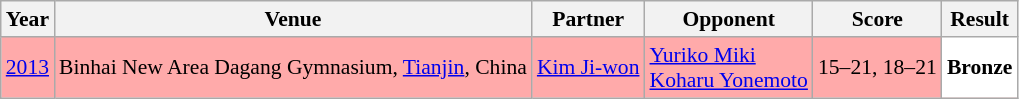<table class="sortable wikitable" style="font-size: 90%;">
<tr>
<th>Year</th>
<th>Venue</th>
<th>Partner</th>
<th>Opponent</th>
<th>Score</th>
<th>Result</th>
</tr>
<tr style="background:#FFAAAA">
<td align="center"><a href='#'>2013</a></td>
<td align="left">Binhai New Area Dagang Gymnasium, <a href='#'>Tianjin</a>, China</td>
<td align="left"> <a href='#'>Kim Ji-won</a></td>
<td align="left"> <a href='#'>Yuriko Miki</a><br> <a href='#'>Koharu Yonemoto</a></td>
<td align="left">15–21, 18–21</td>
<td style="text-align:left; background:white"> <strong>Bronze</strong></td>
</tr>
</table>
